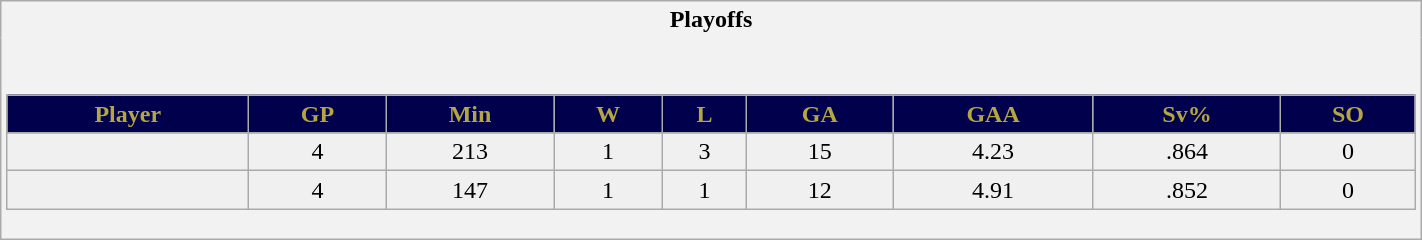<table class="wikitable" style="border: 1px solid #aaa;" width="75%">
<tr>
<th style="border: 0;">Playoffs</th>
</tr>
<tr>
<td style="background: #f2f2f2; border: 0; text-align: center;"><br><table class="wikitable sortable" width="100%">
<tr align="center"  bgcolor="#dddddd">
<th style="background:#00004D;color:#B5A642;">Player</th>
<th style="background:#00004D;color:#B5A642;">GP</th>
<th style="background:#00004D;color:#B5A642;">Min</th>
<th style="background:#00004D;color:#B5A642;">W</th>
<th style="background:#00004D;color:#B5A642;">L</th>
<th style="background:#00004D;color:#B5A642;">GA</th>
<th style="background:#00004D;color:#B5A642;">GAA</th>
<th style="background:#00004D;color:#B5A642;">Sv%</th>
<th style="background:#00004D;color:#B5A642;">SO</th>
</tr>
<tr align=center>
</tr>
<tr bgcolor="#f0f0f0">
<td></td>
<td>4</td>
<td>213</td>
<td>1</td>
<td>3</td>
<td>15</td>
<td>4.23</td>
<td>.864</td>
<td>0</td>
</tr>
<tr bgcolor="#f0f0f0">
<td></td>
<td>4</td>
<td>147</td>
<td>1</td>
<td>1</td>
<td>12</td>
<td>4.91</td>
<td>.852</td>
<td>0</td>
</tr>
</table>
</td>
</tr>
</table>
